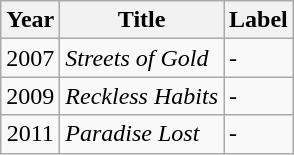<table class="wikitable">
<tr>
<th rowspan="1">Year</th>
<th rowspan="1">Title</th>
<th rowspan="1">Label</th>
</tr>
<tr>
<td align="center">2007</td>
<td align="left"><em>Streets of Gold</em></td>
<td align="left">-</td>
</tr>
<tr>
<td align="center">2009</td>
<td align="left"><em>Reckless Habits</em></td>
<td align="left">-</td>
</tr>
<tr>
<td align="center">2011</td>
<td align="left"><em>Paradise Lost</em></td>
<td align="left">-</td>
</tr>
</table>
